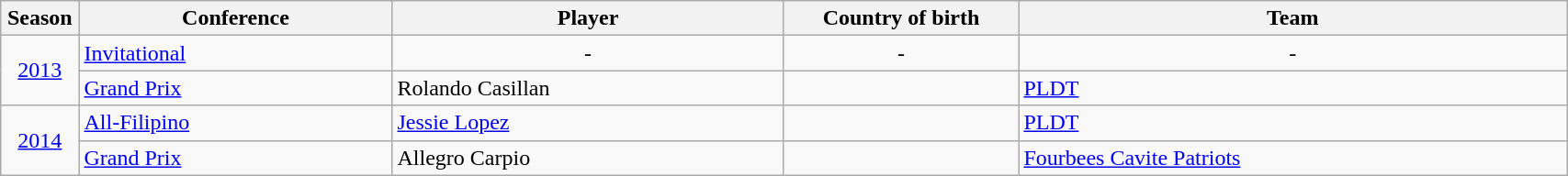<table class="wikitable plainrowheaders sortable" width="90%" summary="Season (sortable), Player (sortable), Position (sortable), Nationality (sortable) and Team (sortable)">
<tr>
<th scope="col" width="5%">Season</th>
<th scope="col" width="20%">Conference</th>
<th scope="col" width="25%">Player</th>
<th scope="col" width="15%">Country of birth</th>
<th scope="col">Team</th>
</tr>
<tr>
<td rowspan="2" align=center><a href='#'>2013</a></td>
<td><a href='#'>Invitational</a></td>
<td align=center>-</td>
<td align=center>-</td>
<td align=center>-</td>
</tr>
<tr>
<td><a href='#'>Grand Prix</a></td>
<td>Rolando Casillan</td>
<td></td>
<td><a href='#'>PLDT</a></td>
</tr>
<tr>
<td rowspan="2" align=center><a href='#'>2014</a></td>
<td><a href='#'>All-Filipino</a></td>
<td><a href='#'>Jessie Lopez</a></td>
<td></td>
<td><a href='#'>PLDT</a></td>
</tr>
<tr>
<td><a href='#'>Grand Prix</a></td>
<td>Allegro Carpio</td>
<td></td>
<td><a href='#'>Fourbees Cavite Patriots</a></td>
</tr>
</table>
